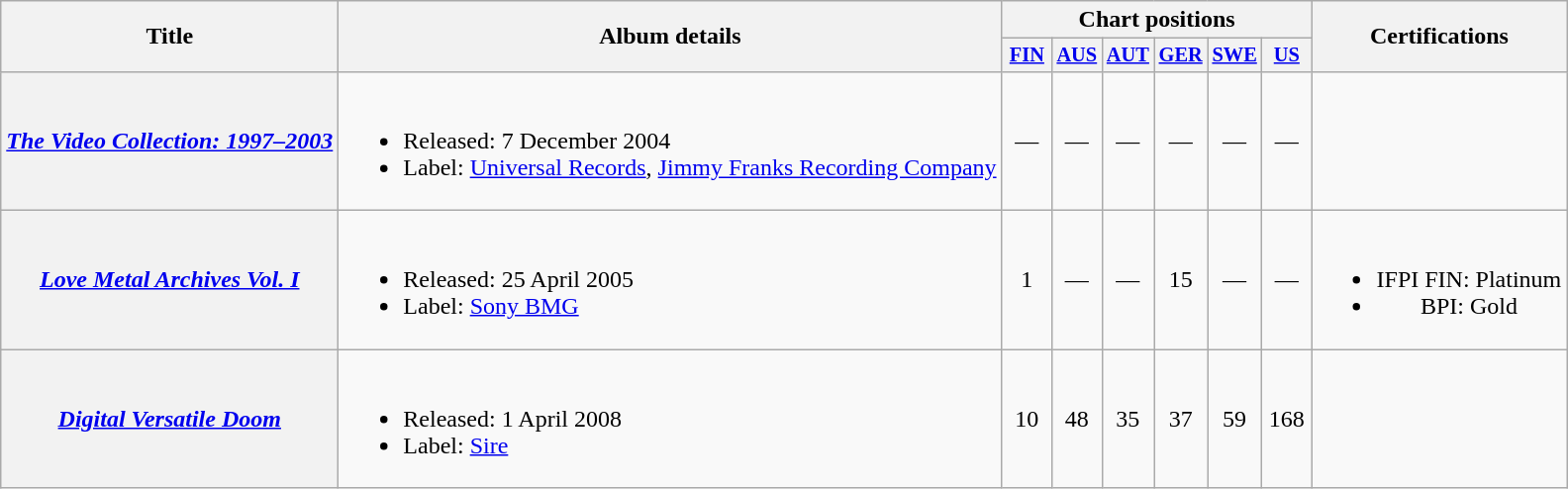<table class="wikitable plainrowheaders">
<tr>
<th scope="col" rowspan="2">Title</th>
<th scope="col" rowspan="2">Album details</th>
<th scope="col" colspan="6">Chart positions</th>
<th scope="col" rowspan="2">Certifications</th>
</tr>
<tr>
<th scope="col" style="width:2em;font-size:85%"><a href='#'>FIN</a><br></th>
<th scope="col" style="width:2em;font-size:85%"><a href='#'>AUS</a><br></th>
<th scope="col" style="width:2em;font-size:85%"><a href='#'>AUT</a><br></th>
<th scope="col" style="width:2em;font-size:85%"><a href='#'>GER</a><br></th>
<th scope="col" style="width:2em;font-size:85%"><a href='#'>SWE</a><br></th>
<th scope="col" style="width:2em;font-size:85%"><a href='#'>US</a><br></th>
</tr>
<tr>
<th scope="row"><em><a href='#'>The Video Collection: 1997–2003</a></em></th>
<td><br><ul><li>Released: 7 December 2004</li><li>Label: <a href='#'>Universal Records</a>, <a href='#'>Jimmy Franks Recording Company</a></li></ul></td>
<td align="center">—</td>
<td align="center">—</td>
<td align="center">—</td>
<td align="center">—</td>
<td align="center">—</td>
<td align="center">—</td>
<td></td>
</tr>
<tr>
<th scope="row"><em><a href='#'>Love Metal Archives Vol. I</a></em></th>
<td><br><ul><li>Released: 25 April 2005</li><li>Label: <a href='#'>Sony BMG</a></li></ul></td>
<td align="center">1</td>
<td align="center">—</td>
<td align="center">—</td>
<td align="center">15</td>
<td align="center">—</td>
<td align="center">—</td>
<td align="center"><br><ul><li>IFPI FIN: Platinum</li><li>BPI: Gold</li></ul></td>
</tr>
<tr>
<th scope="row"><em><a href='#'>Digital Versatile Doom</a></em></th>
<td><br><ul><li>Released: 1 April 2008</li><li>Label: <a href='#'>Sire</a></li></ul></td>
<td align="center">10</td>
<td align="center">48</td>
<td align="center">35</td>
<td align="center">37</td>
<td align="center">59</td>
<td align="center">168</td>
<td></td>
</tr>
</table>
